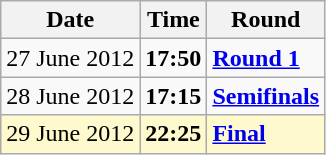<table class="wikitable">
<tr>
<th>Date</th>
<th>Time</th>
<th>Round</th>
</tr>
<tr>
<td>27 June 2012</td>
<td><strong>17:50</strong></td>
<td><strong><a href='#'>Round 1</a></strong></td>
</tr>
<tr>
<td>28 June 2012</td>
<td><strong>17:15</strong></td>
<td><strong><a href='#'>Semifinals</a></strong></td>
</tr>
<tr style=background:lemonchiffon>
<td>29 June 2012</td>
<td><strong>22:25</strong></td>
<td><strong><a href='#'>Final</a></strong></td>
</tr>
</table>
